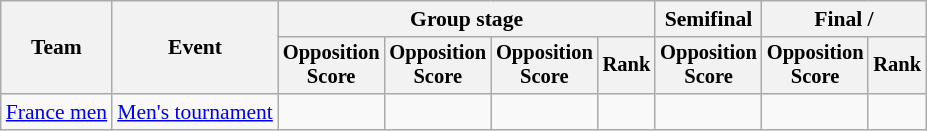<table class="wikitable" style="font-size:90%">
<tr>
<th rowspan="2">Team</th>
<th rowspan="2">Event</th>
<th colspan="4">Group stage</th>
<th>Semifinal</th>
<th colspan="2">Final / </th>
</tr>
<tr style="font-size:95%">
<th>Opposition<br>Score</th>
<th>Opposition<br>Score</th>
<th>Opposition<br>Score</th>
<th>Rank</th>
<th>Opposition<br>Score</th>
<th>Opposition<br>Score</th>
<th>Rank</th>
</tr>
<tr align="center">
<td align="left"><a href='#'>France men</a></td>
<td align="left"><a href='#'>Men's tournament</a></td>
<td></td>
<td></td>
<td></td>
<td></td>
<td></td>
<td></td>
<td></td>
</tr>
</table>
